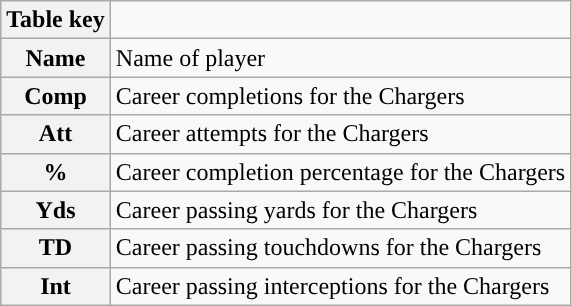<table class="wikitable mw-collapsible">
<tr>
<th>Table key</th>
</tr>
<tr>
<th scope="row">Name</th>
<td>Name of player</td>
</tr>
<tr>
<th scope="row">Comp</th>
<td>Career completions for the Chargers</td>
</tr>
<tr>
<th scope="row">Att</th>
<td>Career attempts for the Chargers</td>
</tr>
<tr>
<th scope="row">%</th>
<td>Career completion percentage for the Chargers</td>
</tr>
<tr>
<th scope="row">Yds</th>
<td>Career passing yards for the Chargers</td>
</tr>
<tr>
<th scope="row">TD</th>
<td>Career passing touchdowns for the Chargers</td>
</tr>
<tr>
<th scope="row">Int</th>
<td>Career passing interceptions for the Chargers</td>
</tr>
</table>
